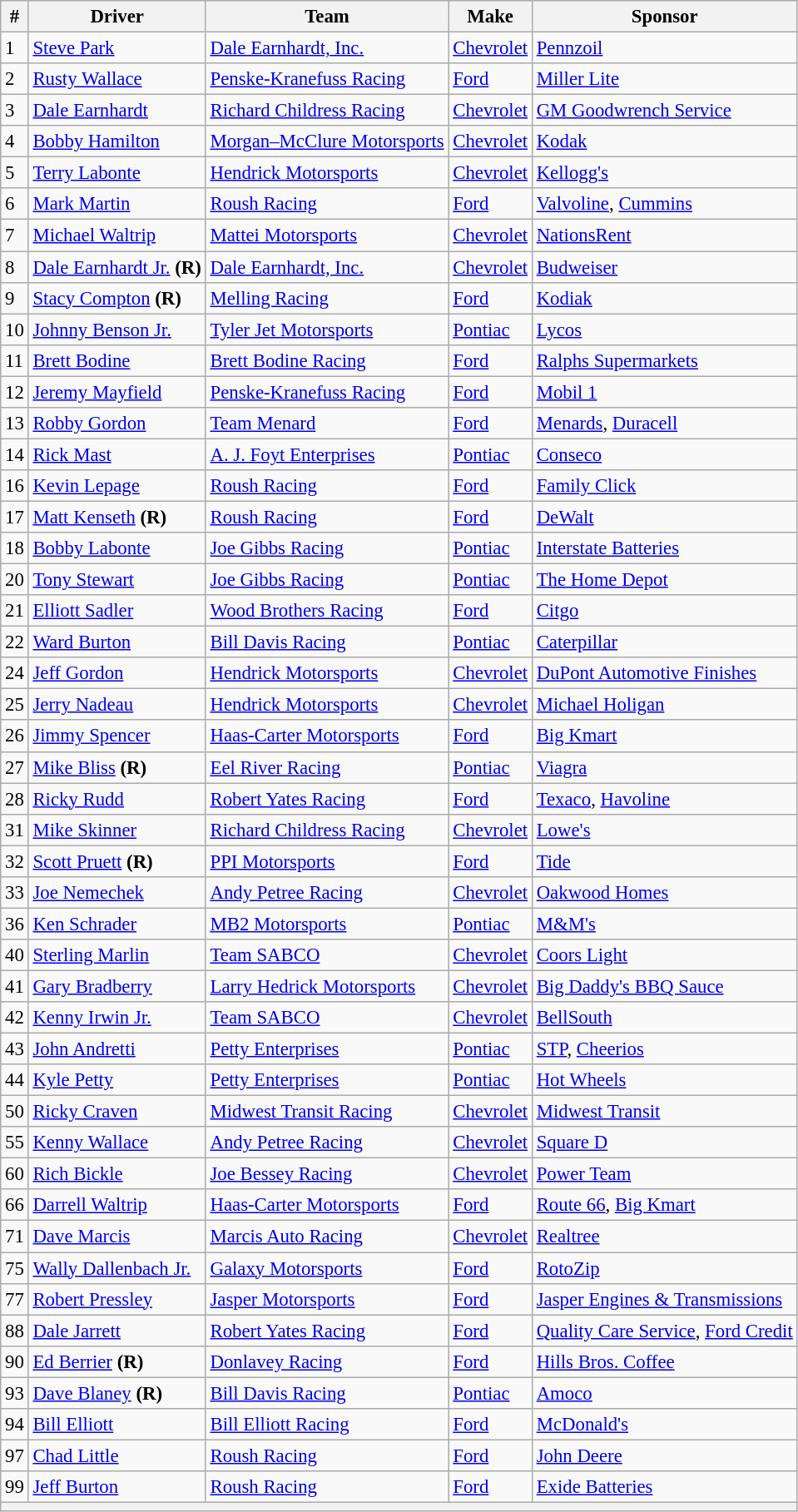<table class="wikitable" style="font-size:95%">
<tr>
<th>#</th>
<th>Driver</th>
<th>Team</th>
<th>Make</th>
<th>Sponsor</th>
</tr>
<tr>
<td>1</td>
<td><a href='#'>Steve Park</a></td>
<td><a href='#'>Dale Earnhardt, Inc.</a></td>
<td><a href='#'>Chevrolet</a></td>
<td><a href='#'>Pennzoil</a></td>
</tr>
<tr>
<td>2</td>
<td><a href='#'>Rusty Wallace</a></td>
<td><a href='#'>Penske-Kranefuss Racing</a></td>
<td><a href='#'>Ford</a></td>
<td><a href='#'>Miller Lite</a></td>
</tr>
<tr>
<td>3</td>
<td><a href='#'>Dale Earnhardt</a></td>
<td><a href='#'>Richard Childress Racing</a></td>
<td><a href='#'>Chevrolet</a></td>
<td><a href='#'>GM Goodwrench Service</a></td>
</tr>
<tr>
<td>4</td>
<td><a href='#'>Bobby Hamilton</a></td>
<td><a href='#'>Morgan–McClure Motorsports</a></td>
<td><a href='#'>Chevrolet</a></td>
<td><a href='#'>Kodak</a></td>
</tr>
<tr>
<td>5</td>
<td><a href='#'>Terry Labonte</a></td>
<td><a href='#'>Hendrick Motorsports</a></td>
<td><a href='#'>Chevrolet</a></td>
<td><a href='#'>Kellogg's</a></td>
</tr>
<tr>
<td>6</td>
<td><a href='#'>Mark Martin</a></td>
<td><a href='#'>Roush Racing</a></td>
<td><a href='#'>Ford</a></td>
<td><a href='#'>Valvoline</a>, <a href='#'>Cummins</a></td>
</tr>
<tr>
<td>7</td>
<td><a href='#'>Michael Waltrip</a></td>
<td><a href='#'>Mattei Motorsports</a></td>
<td><a href='#'>Chevrolet</a></td>
<td><a href='#'>NationsRent</a></td>
</tr>
<tr>
<td>8</td>
<td><a href='#'>Dale Earnhardt Jr.</a> <strong>(R)</strong></td>
<td><a href='#'>Dale Earnhardt, Inc.</a></td>
<td><a href='#'>Chevrolet</a></td>
<td><a href='#'>Budweiser</a></td>
</tr>
<tr>
<td>9</td>
<td><a href='#'>Stacy Compton</a> <strong>(R)</strong></td>
<td><a href='#'>Melling Racing</a></td>
<td><a href='#'>Ford</a></td>
<td><a href='#'>Kodiak</a></td>
</tr>
<tr>
<td>10</td>
<td><a href='#'>Johnny Benson Jr.</a></td>
<td><a href='#'>Tyler Jet Motorsports</a></td>
<td><a href='#'>Pontiac</a></td>
<td><a href='#'>Lycos</a></td>
</tr>
<tr>
<td>11</td>
<td><a href='#'>Brett Bodine</a></td>
<td><a href='#'>Brett Bodine Racing</a></td>
<td><a href='#'>Ford</a></td>
<td><a href='#'>Ralphs Supermarkets</a></td>
</tr>
<tr>
<td>12</td>
<td><a href='#'>Jeremy Mayfield</a></td>
<td><a href='#'>Penske-Kranefuss Racing</a></td>
<td><a href='#'>Ford</a></td>
<td><a href='#'>Mobil 1</a></td>
</tr>
<tr>
<td>13</td>
<td><a href='#'>Robby Gordon</a></td>
<td><a href='#'>Team Menard</a></td>
<td><a href='#'>Ford</a></td>
<td><a href='#'>Menards</a>, <a href='#'>Duracell</a></td>
</tr>
<tr>
<td>14</td>
<td><a href='#'>Rick Mast</a></td>
<td><a href='#'>A. J. Foyt Enterprises</a></td>
<td><a href='#'>Pontiac</a></td>
<td><a href='#'>Conseco</a></td>
</tr>
<tr>
<td>16</td>
<td><a href='#'>Kevin Lepage</a></td>
<td><a href='#'>Roush Racing</a></td>
<td><a href='#'>Ford</a></td>
<td><a href='#'>Family Click</a></td>
</tr>
<tr>
<td>17</td>
<td><a href='#'>Matt Kenseth</a> <strong>(R)</strong></td>
<td><a href='#'>Roush Racing</a></td>
<td><a href='#'>Ford</a></td>
<td><a href='#'>DeWalt</a></td>
</tr>
<tr>
<td>18</td>
<td><a href='#'>Bobby Labonte</a></td>
<td><a href='#'>Joe Gibbs Racing</a></td>
<td><a href='#'>Pontiac</a></td>
<td><a href='#'>Interstate Batteries</a></td>
</tr>
<tr>
<td>20</td>
<td><a href='#'>Tony Stewart</a></td>
<td><a href='#'>Joe Gibbs Racing</a></td>
<td><a href='#'>Pontiac</a></td>
<td><a href='#'>The Home Depot</a></td>
</tr>
<tr>
<td>21</td>
<td><a href='#'>Elliott Sadler</a></td>
<td><a href='#'>Wood Brothers Racing</a></td>
<td><a href='#'>Ford</a></td>
<td><a href='#'>Citgo</a></td>
</tr>
<tr>
<td>22</td>
<td><a href='#'>Ward Burton</a></td>
<td><a href='#'>Bill Davis Racing</a></td>
<td><a href='#'>Pontiac</a></td>
<td><a href='#'>Caterpillar</a></td>
</tr>
<tr>
<td>24</td>
<td><a href='#'>Jeff Gordon</a></td>
<td><a href='#'>Hendrick Motorsports</a></td>
<td><a href='#'>Chevrolet</a></td>
<td><a href='#'>DuPont Automotive Finishes</a></td>
</tr>
<tr>
<td>25</td>
<td><a href='#'>Jerry Nadeau</a></td>
<td><a href='#'>Hendrick Motorsports</a></td>
<td><a href='#'>Chevrolet</a></td>
<td><a href='#'>Michael Holigan</a></td>
</tr>
<tr>
<td>26</td>
<td><a href='#'>Jimmy Spencer</a></td>
<td><a href='#'>Haas-Carter Motorsports</a></td>
<td><a href='#'>Ford</a></td>
<td><a href='#'>Big Kmart</a></td>
</tr>
<tr>
<td>27</td>
<td><a href='#'>Mike Bliss</a> <strong>(R)</strong></td>
<td><a href='#'>Eel River Racing</a></td>
<td><a href='#'>Pontiac</a></td>
<td><a href='#'>Viagra</a></td>
</tr>
<tr>
<td>28</td>
<td><a href='#'>Ricky Rudd</a></td>
<td><a href='#'>Robert Yates Racing</a></td>
<td><a href='#'>Ford</a></td>
<td><a href='#'>Texaco</a>, <a href='#'>Havoline</a></td>
</tr>
<tr>
<td>31</td>
<td><a href='#'>Mike Skinner</a></td>
<td><a href='#'>Richard Childress Racing</a></td>
<td><a href='#'>Chevrolet</a></td>
<td><a href='#'>Lowe's</a></td>
</tr>
<tr>
<td>32</td>
<td><a href='#'>Scott Pruett</a> <strong>(R)</strong></td>
<td><a href='#'>PPI Motorsports</a></td>
<td><a href='#'>Ford</a></td>
<td><a href='#'>Tide</a></td>
</tr>
<tr>
<td>33</td>
<td><a href='#'>Joe Nemechek</a></td>
<td><a href='#'>Andy Petree Racing</a></td>
<td><a href='#'>Chevrolet</a></td>
<td><a href='#'>Oakwood Homes</a></td>
</tr>
<tr>
<td>36</td>
<td><a href='#'>Ken Schrader</a></td>
<td><a href='#'>MB2 Motorsports</a></td>
<td><a href='#'>Pontiac</a></td>
<td><a href='#'>M&M's</a></td>
</tr>
<tr>
<td>40</td>
<td><a href='#'>Sterling Marlin</a></td>
<td><a href='#'>Team SABCO</a></td>
<td><a href='#'>Chevrolet</a></td>
<td><a href='#'>Coors Light</a></td>
</tr>
<tr>
<td>41</td>
<td><a href='#'>Gary Bradberry</a></td>
<td><a href='#'>Larry Hedrick Motorsports</a></td>
<td><a href='#'>Chevrolet</a></td>
<td><a href='#'>Big Daddy's BBQ Sauce</a></td>
</tr>
<tr>
<td>42</td>
<td><a href='#'>Kenny Irwin Jr.</a></td>
<td><a href='#'>Team SABCO</a></td>
<td><a href='#'>Chevrolet</a></td>
<td><a href='#'>BellSouth</a></td>
</tr>
<tr>
<td>43</td>
<td><a href='#'>John Andretti</a></td>
<td><a href='#'>Petty Enterprises</a></td>
<td><a href='#'>Pontiac</a></td>
<td><a href='#'>STP</a>, <a href='#'>Cheerios</a></td>
</tr>
<tr>
<td>44</td>
<td><a href='#'>Kyle Petty</a></td>
<td><a href='#'>Petty Enterprises</a></td>
<td><a href='#'>Pontiac</a></td>
<td><a href='#'>Hot Wheels</a></td>
</tr>
<tr>
<td>50</td>
<td><a href='#'>Ricky Craven</a></td>
<td><a href='#'>Midwest Transit Racing</a></td>
<td><a href='#'>Chevrolet</a></td>
<td><a href='#'>Midwest Transit</a></td>
</tr>
<tr>
<td>55</td>
<td><a href='#'>Kenny Wallace</a></td>
<td><a href='#'>Andy Petree Racing</a></td>
<td><a href='#'>Chevrolet</a></td>
<td><a href='#'>Square D</a></td>
</tr>
<tr>
<td>60</td>
<td><a href='#'>Rich Bickle</a></td>
<td><a href='#'>Joe Bessey Racing</a></td>
<td><a href='#'>Chevrolet</a></td>
<td><a href='#'>Power Team</a></td>
</tr>
<tr>
<td>66</td>
<td><a href='#'>Darrell Waltrip</a></td>
<td><a href='#'>Haas-Carter Motorsports</a></td>
<td><a href='#'>Ford</a></td>
<td><a href='#'>Route 66</a>, <a href='#'>Big Kmart</a></td>
</tr>
<tr>
<td>71</td>
<td><a href='#'>Dave Marcis</a></td>
<td><a href='#'>Marcis Auto Racing</a></td>
<td><a href='#'>Chevrolet</a></td>
<td><a href='#'>Realtree</a></td>
</tr>
<tr>
<td>75</td>
<td><a href='#'>Wally Dallenbach Jr.</a></td>
<td><a href='#'>Galaxy Motorsports</a></td>
<td><a href='#'>Ford</a></td>
<td><a href='#'>RotoZip</a></td>
</tr>
<tr>
<td>77</td>
<td><a href='#'>Robert Pressley</a></td>
<td><a href='#'>Jasper Motorsports</a></td>
<td><a href='#'>Ford</a></td>
<td><a href='#'>Jasper Engines & Transmissions</a></td>
</tr>
<tr>
<td>88</td>
<td><a href='#'>Dale Jarrett</a></td>
<td><a href='#'>Robert Yates Racing</a></td>
<td><a href='#'>Ford</a></td>
<td><a href='#'>Quality Care Service</a>, <a href='#'>Ford Credit</a></td>
</tr>
<tr>
<td>90</td>
<td><a href='#'>Ed Berrier</a> <strong>(R)</strong></td>
<td><a href='#'>Donlavey Racing</a></td>
<td><a href='#'>Ford</a></td>
<td><a href='#'>Hills Bros. Coffee</a></td>
</tr>
<tr>
<td>93</td>
<td><a href='#'>Dave Blaney</a> <strong>(R)</strong></td>
<td><a href='#'>Bill Davis Racing</a></td>
<td><a href='#'>Pontiac</a></td>
<td><a href='#'>Amoco</a></td>
</tr>
<tr>
<td>94</td>
<td><a href='#'>Bill Elliott</a></td>
<td><a href='#'>Bill Elliott Racing</a></td>
<td><a href='#'>Ford</a></td>
<td><a href='#'>McDonald's</a></td>
</tr>
<tr>
<td>97</td>
<td><a href='#'>Chad Little</a></td>
<td><a href='#'>Roush Racing</a></td>
<td><a href='#'>Ford</a></td>
<td><a href='#'>John Deere</a></td>
</tr>
<tr>
<td>99</td>
<td><a href='#'>Jeff Burton</a></td>
<td><a href='#'>Roush Racing</a></td>
<td><a href='#'>Ford</a></td>
<td><a href='#'>Exide Batteries</a></td>
</tr>
<tr>
<th colspan="5"></th>
</tr>
</table>
